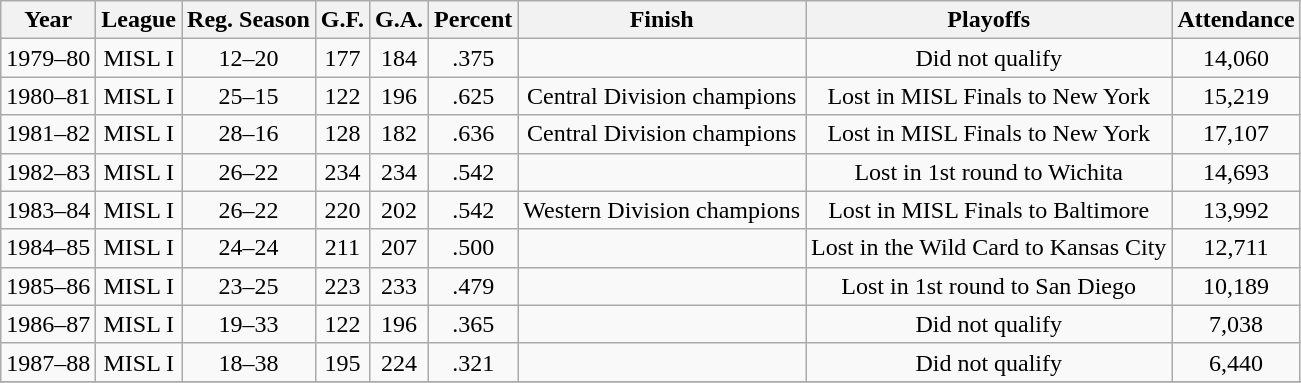<table class="wikitable" style="text-align: center;">
<tr>
<th>Year</th>
<th>League</th>
<th>Reg. Season</th>
<th>G.F.</th>
<th>G.A.</th>
<th>Percent</th>
<th>Finish</th>
<th>Playoffs</th>
<th>Attendance</th>
</tr>
<tr>
<td>1979–80</td>
<td>MISL I</td>
<td>12–20</td>
<td>177</td>
<td>184</td>
<td>.375</td>
<td></td>
<td>Did not qualify</td>
<td>14,060</td>
</tr>
<tr>
<td>1980–81</td>
<td>MISL I</td>
<td>25–15</td>
<td>122</td>
<td>196</td>
<td>.625</td>
<td>Central Division champions</td>
<td>Lost in MISL Finals to New York</td>
<td>15,219</td>
</tr>
<tr>
<td>1981–82</td>
<td>MISL I</td>
<td>28–16</td>
<td>128</td>
<td>182</td>
<td>.636</td>
<td>Central Division champions</td>
<td>Lost in MISL Finals to New York</td>
<td>17,107</td>
</tr>
<tr>
<td>1982–83</td>
<td>MISL I</td>
<td>26–22</td>
<td>234</td>
<td>234</td>
<td>.542</td>
<td></td>
<td>Lost in 1st round to Wichita</td>
<td>14,693</td>
</tr>
<tr>
<td>1983–84</td>
<td>MISL I</td>
<td>26–22</td>
<td>220</td>
<td>202</td>
<td>.542</td>
<td>Western Division champions</td>
<td>Lost in MISL Finals to Baltimore</td>
<td>13,992</td>
</tr>
<tr>
<td>1984–85</td>
<td>MISL I</td>
<td>24–24</td>
<td>211</td>
<td>207</td>
<td>.500</td>
<td></td>
<td>Lost in the Wild Card to Kansas City</td>
<td>12,711</td>
</tr>
<tr>
<td>1985–86</td>
<td>MISL I</td>
<td>23–25</td>
<td>223</td>
<td>233</td>
<td>.479</td>
<td></td>
<td>Lost in 1st round to San Diego</td>
<td>10,189</td>
</tr>
<tr>
<td>1986–87</td>
<td>MISL I</td>
<td>19–33</td>
<td>122</td>
<td>196</td>
<td>.365</td>
<td></td>
<td>Did not qualify</td>
<td>7,038</td>
</tr>
<tr>
<td>1987–88</td>
<td>MISL I</td>
<td>18–38</td>
<td>195</td>
<td>224</td>
<td>.321</td>
<td></td>
<td>Did not qualify</td>
<td>6,440</td>
</tr>
<tr>
</tr>
</table>
